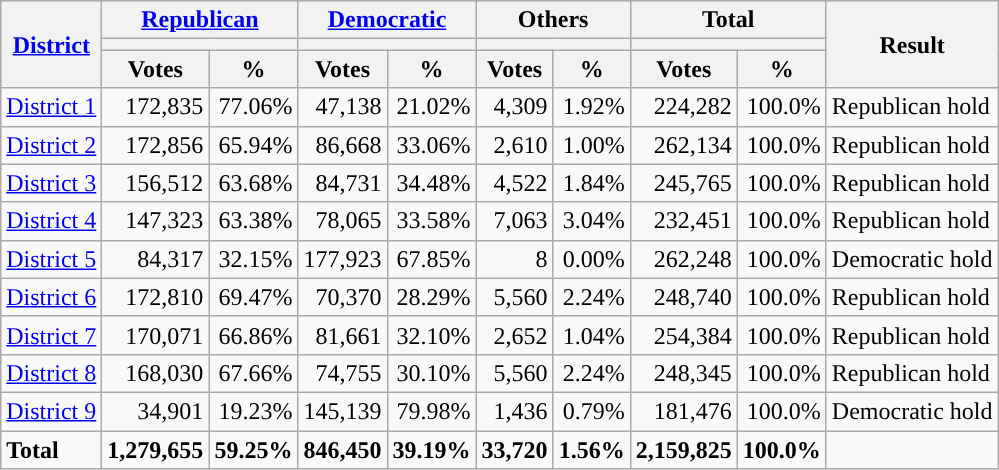<table class="wikitable plainrowheaders sortable" style="font-size:100%; text-align:right;">
<tr>
<th scope=col rowspan=3><a href='#'>District</a></th>
<th scope=col colspan=2><a href='#'>Republican</a></th>
<th scope=col colspan=2><a href='#'>Democratic</a></th>
<th scope=col colspan=2>Others</th>
<th scope=col colspan=2>Total</th>
<th scope=col rowspan=3>Result</th>
</tr>
<tr>
<th scope=col colspan=2 style="background:"></th>
<th scope=col colspan=2 style="background:"></th>
<th scope=col colspan=2></th>
<th scope=col colspan=2></th>
</tr>
<tr>
<th scope=col data-sort-type="number">Votes</th>
<th scope=col data-sort-type="number">%</th>
<th scope=col data-sort-type="number">Votes</th>
<th scope=col data-sort-type="number">%</th>
<th scope=col data-sort-type="number">Votes</th>
<th scope=col data-sort-type="number">%</th>
<th scope=col data-sort-type="number">Votes</th>
<th scope=col data-sort-type="number">%</th>
</tr>
<tr>
<td align=left><a href='#'>District 1</a></td>
<td>172,835</td>
<td>77.06%</td>
<td>47,138</td>
<td>21.02%</td>
<td>4,309</td>
<td>1.92%</td>
<td>224,282</td>
<td>100.0%</td>
<td align=left>Republican hold</td>
</tr>
<tr>
<td align=left><a href='#'>District 2</a></td>
<td>172,856</td>
<td>65.94%</td>
<td>86,668</td>
<td>33.06%</td>
<td>2,610</td>
<td>1.00%</td>
<td>262,134</td>
<td>100.0%</td>
<td align=left>Republican hold</td>
</tr>
<tr>
<td align=left><a href='#'>District 3</a></td>
<td>156,512</td>
<td>63.68%</td>
<td>84,731</td>
<td>34.48%</td>
<td>4,522</td>
<td>1.84%</td>
<td>245,765</td>
<td>100.0%</td>
<td align=left>Republican hold</td>
</tr>
<tr>
<td align=left><a href='#'>District 4</a></td>
<td>147,323</td>
<td>63.38%</td>
<td>78,065</td>
<td>33.58%</td>
<td>7,063</td>
<td>3.04%</td>
<td>232,451</td>
<td>100.0%</td>
<td align=left>Republican hold</td>
</tr>
<tr>
<td align=left><a href='#'>District 5</a></td>
<td>84,317</td>
<td>32.15%</td>
<td>177,923</td>
<td>67.85%</td>
<td>8</td>
<td>0.00%</td>
<td>262,248</td>
<td>100.0%</td>
<td align=left>Democratic hold</td>
</tr>
<tr>
<td align=left><a href='#'>District 6</a></td>
<td>172,810</td>
<td>69.47%</td>
<td>70,370</td>
<td>28.29%</td>
<td>5,560</td>
<td>2.24%</td>
<td>248,740</td>
<td>100.0%</td>
<td align=left>Republican hold</td>
</tr>
<tr>
<td align=left><a href='#'>District 7</a></td>
<td>170,071</td>
<td>66.86%</td>
<td>81,661</td>
<td>32.10%</td>
<td>2,652</td>
<td>1.04%</td>
<td>254,384</td>
<td>100.0%</td>
<td align=left>Republican hold</td>
</tr>
<tr>
<td align=left><a href='#'>District 8</a></td>
<td>168,030</td>
<td>67.66%</td>
<td>74,755</td>
<td>30.10%</td>
<td>5,560</td>
<td>2.24%</td>
<td>248,345</td>
<td>100.0%</td>
<td align=left>Republican hold</td>
</tr>
<tr>
<td align=left><a href='#'>District 9</a></td>
<td>34,901</td>
<td>19.23%</td>
<td>145,139</td>
<td>79.98%</td>
<td>1,436</td>
<td>0.79%</td>
<td>181,476</td>
<td>100.0%</td>
<td align=left>Democratic hold</td>
</tr>
<tr class="sortbottom" style="font-weight:bold">
<td align=left>Total</td>
<td>1,279,655</td>
<td>59.25%</td>
<td>846,450</td>
<td>39.19%</td>
<td>33,720</td>
<td>1.56%</td>
<td>2,159,825</td>
<td>100.0%</td>
<td></td>
</tr>
</table>
